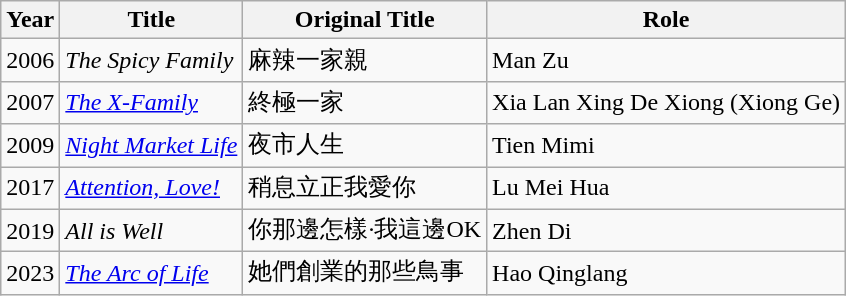<table class="wikitable sortable">
<tr>
<th>Year</th>
<th>Title</th>
<th>Original Title</th>
<th>Role</th>
</tr>
<tr>
<td>2006</td>
<td><em>The Spicy Family</em></td>
<td>麻辣一家親</td>
<td>Man Zu</td>
</tr>
<tr>
<td>2007</td>
<td><em><a href='#'>The X-Family</a></em></td>
<td>終極一家</td>
<td>Xia Lan Xing De Xiong (Xiong Ge)</td>
</tr>
<tr>
<td>2009</td>
<td><em><a href='#'>Night Market Life</a></em></td>
<td>夜市人生</td>
<td>Tien Mimi</td>
</tr>
<tr>
<td>2017</td>
<td><em><a href='#'>Attention, Love!</a></em></td>
<td>稍息立正我愛你</td>
<td>Lu Mei Hua</td>
</tr>
<tr>
<td>2019</td>
<td><em>All is Well</em></td>
<td>你那邊怎樣·我這邊OK</td>
<td>Zhen Di</td>
</tr>
<tr>
<td>2023</td>
<td><em><a href='#'>The Arc of Life</a></em></td>
<td>她們創業的那些鳥事</td>
<td>Hao Qinglang</td>
</tr>
</table>
